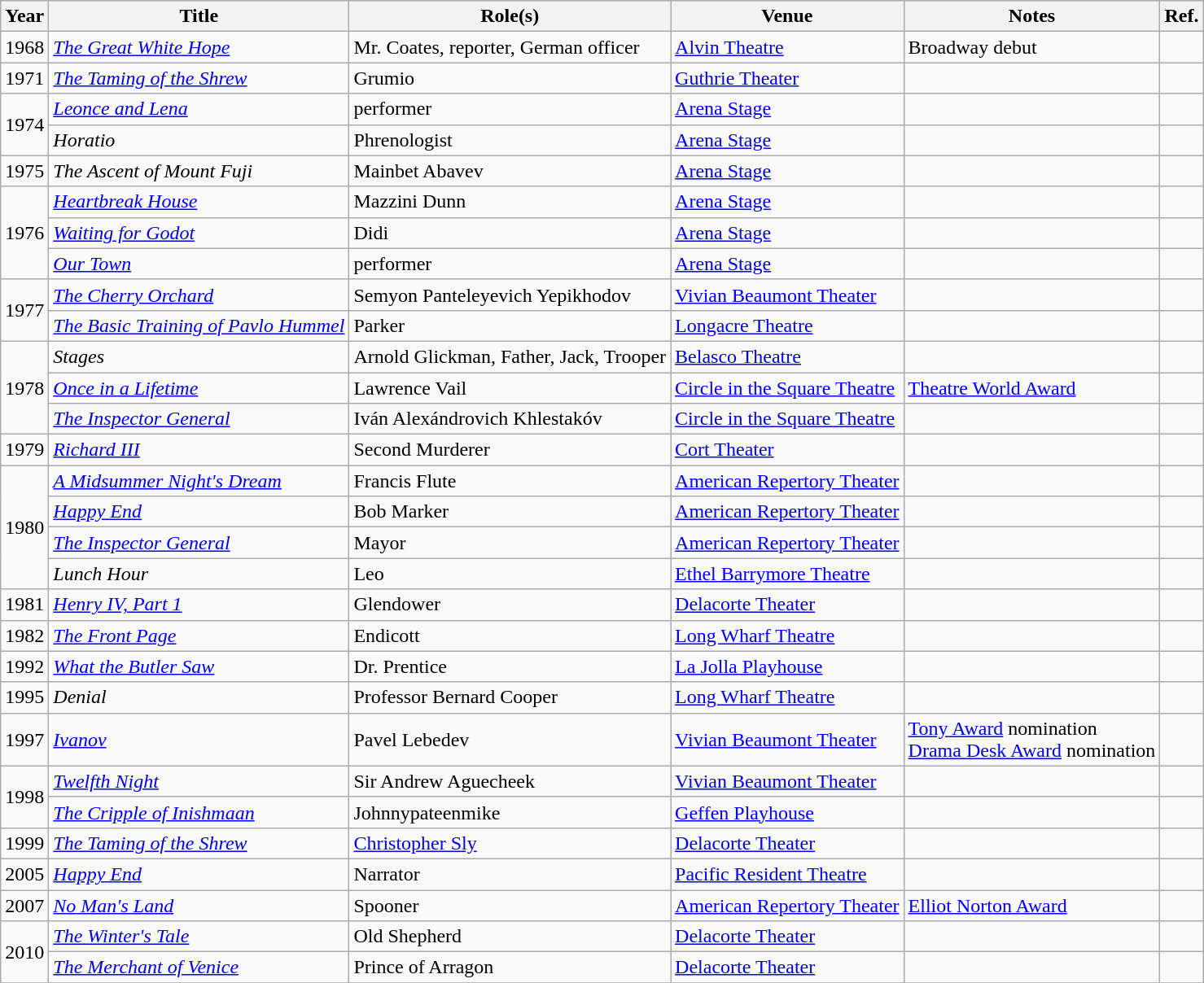<table class="wikitable sortable">
<tr>
<th>Year</th>
<th>Title</th>
<th>Role(s)</th>
<th>Venue</th>
<th>Notes</th>
<th>Ref.</th>
</tr>
<tr>
<td>1968</td>
<td><em><a href='#'>The Great White Hope</a></em></td>
<td>Mr. Coates, reporter, German officer</td>
<td><a href='#'>Alvin Theatre</a></td>
<td>Broadway debut</td>
<td></td>
</tr>
<tr>
<td>1971</td>
<td><em><a href='#'>The Taming of the Shrew</a></em></td>
<td>Grumio</td>
<td><a href='#'>Guthrie Theater</a></td>
<td></td>
<td></td>
</tr>
<tr>
<td rowspan="2">1974</td>
<td><em><a href='#'>Leonce and Lena</a></em></td>
<td>performer</td>
<td><a href='#'>Arena Stage</a></td>
<td></td>
<td></td>
</tr>
<tr>
<td><em>Horatio</em></td>
<td>Phrenologist</td>
<td><a href='#'>Arena Stage</a></td>
<td></td>
<td></td>
</tr>
<tr>
<td>1975</td>
<td><em>The Ascent of Mount Fuji</em></td>
<td>Mainbet Abavev</td>
<td><a href='#'>Arena Stage</a></td>
<td></td>
<td></td>
</tr>
<tr>
<td rowspan="3">1976</td>
<td><em><a href='#'>Heartbreak House</a></em></td>
<td>Mazzini Dunn</td>
<td><a href='#'>Arena Stage</a></td>
<td></td>
<td></td>
</tr>
<tr>
<td><em><a href='#'>Waiting for Godot</a></em></td>
<td>Didi</td>
<td><a href='#'>Arena Stage</a></td>
<td></td>
<td></td>
</tr>
<tr>
<td><em><a href='#'>Our Town</a></em></td>
<td>performer</td>
<td><a href='#'>Arena Stage</a></td>
<td></td>
<td></td>
</tr>
<tr>
<td rowspan="2">1977</td>
<td><em><a href='#'>The Cherry Orchard</a></em></td>
<td>Semyon Panteleyevich Yepikhodov</td>
<td><a href='#'>Vivian Beaumont Theater</a></td>
<td></td>
<td></td>
</tr>
<tr>
<td><em><a href='#'>The Basic Training of Pavlo Hummel</a></em></td>
<td>Parker</td>
<td><a href='#'>Longacre Theatre</a></td>
<td></td>
<td></td>
</tr>
<tr>
<td rowspan="3">1978</td>
<td><em>Stages</em></td>
<td>Arnold Glickman, Father, Jack, Trooper</td>
<td><a href='#'>Belasco Theatre</a></td>
<td></td>
<td></td>
</tr>
<tr>
<td><em><a href='#'>Once in a Lifetime</a></em></td>
<td>Lawrence Vail</td>
<td><a href='#'>Circle in the Square Theatre</a></td>
<td><a href='#'>Theatre World Award</a></td>
<td></td>
</tr>
<tr>
<td><em><a href='#'>The Inspector General</a></em></td>
<td>Iván Alexándrovich Khlestakóv</td>
<td><a href='#'>Circle in the Square Theatre</a></td>
<td></td>
<td></td>
</tr>
<tr>
<td>1979</td>
<td><em><a href='#'>Richard III</a></em></td>
<td>Second Murderer</td>
<td><a href='#'>Cort Theater</a></td>
<td></td>
<td></td>
</tr>
<tr>
<td rowspan="4">1980</td>
<td><em><a href='#'>A Midsummer Night's Dream</a></em></td>
<td>Francis Flute</td>
<td><a href='#'>American Repertory Theater</a></td>
<td></td>
<td></td>
</tr>
<tr>
<td><em><a href='#'>Happy End</a></em></td>
<td>Bob Marker</td>
<td><a href='#'>American Repertory Theater</a></td>
<td></td>
<td></td>
</tr>
<tr>
<td><em><a href='#'>The Inspector General</a></em></td>
<td>Mayor</td>
<td><a href='#'>American Repertory Theater</a></td>
<td></td>
<td></td>
</tr>
<tr>
<td><em>Lunch Hour</em></td>
<td>Leo</td>
<td><a href='#'>Ethel Barrymore Theatre</a></td>
<td></td>
<td></td>
</tr>
<tr>
<td>1981</td>
<td><em><a href='#'>Henry IV, Part 1</a></em></td>
<td>Glendower</td>
<td><a href='#'>Delacorte Theater</a></td>
<td></td>
<td></td>
</tr>
<tr>
<td>1982</td>
<td><em><a href='#'>The Front Page</a></em></td>
<td>Endicott</td>
<td><a href='#'>Long Wharf Theatre</a></td>
<td></td>
<td></td>
</tr>
<tr>
<td>1992</td>
<td><em><a href='#'>What the Butler Saw</a></em></td>
<td>Dr. Prentice</td>
<td><a href='#'>La Jolla Playhouse</a></td>
<td></td>
<td></td>
</tr>
<tr>
<td>1995</td>
<td><em>Denial</em></td>
<td>Professor Bernard Cooper</td>
<td><a href='#'>Long Wharf Theatre</a></td>
<td></td>
<td></td>
</tr>
<tr>
<td>1997</td>
<td><em><a href='#'>Ivanov</a></em></td>
<td>Pavel Lebedev</td>
<td><a href='#'>Vivian Beaumont Theater</a></td>
<td><a href='#'>Tony Award</a> nomination<br><a href='#'>Drama Desk Award</a> nomination</td>
<td></td>
</tr>
<tr>
<td rowspan="2">1998</td>
<td><em><a href='#'>Twelfth Night</a></em></td>
<td>Sir Andrew Aguecheek</td>
<td><a href='#'>Vivian Beaumont Theater</a></td>
<td></td>
<td></td>
</tr>
<tr>
<td><em><a href='#'>The Cripple of Inishmaan</a></em></td>
<td>Johnnypateenmike</td>
<td><a href='#'>Geffen Playhouse</a></td>
<td></td>
<td></td>
</tr>
<tr>
<td>1999</td>
<td><em><a href='#'>The Taming of the Shrew</a></em></td>
<td><a href='#'>Christopher Sly</a></td>
<td><a href='#'>Delacorte Theater</a></td>
<td></td>
<td></td>
</tr>
<tr>
<td>2005</td>
<td><em><a href='#'>Happy End</a></em></td>
<td>Narrator</td>
<td><a href='#'>Pacific Resident Theatre</a></td>
<td></td>
<td></td>
</tr>
<tr>
<td>2007</td>
<td><em><a href='#'>No Man's Land</a></em></td>
<td>Spooner</td>
<td><a href='#'>American Repertory Theater</a></td>
<td><a href='#'>Elliot Norton Award</a></td>
<td></td>
</tr>
<tr>
<td rowspan="2">2010</td>
<td><em><a href='#'>The Winter's Tale</a></em></td>
<td>Old Shepherd</td>
<td><a href='#'>Delacorte Theater</a></td>
<td></td>
<td></td>
</tr>
<tr>
<td><em><a href='#'>The Merchant of Venice</a></em></td>
<td>Prince of Arragon</td>
<td><a href='#'>Delacorte Theater</a></td>
<td></td>
<td></td>
</tr>
<tr>
</tr>
</table>
